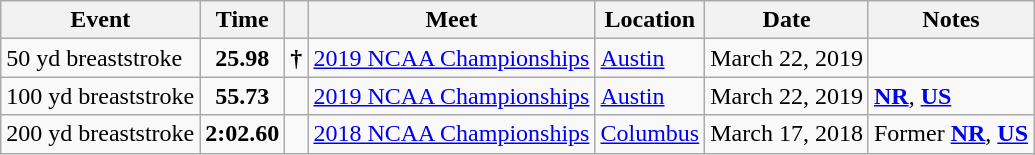<table class="wikitable">
<tr>
<th>Event</th>
<th>Time</th>
<th></th>
<th>Meet</th>
<th>Location</th>
<th>Date</th>
<th>Notes</th>
</tr>
<tr>
<td>50 yd breaststroke</td>
<td style="text-align:center;"><strong>25.98</strong></td>
<td><strong>†</strong></td>
<td><a href='#'>2019 NCAA Championships</a></td>
<td><a href='#'>Austin</a></td>
<td>March 22, 2019</td>
<td></td>
</tr>
<tr>
<td>100 yd breaststroke</td>
<td style="text-align:center;"><strong>55.73</strong></td>
<td></td>
<td><a href='#'>2019 NCAA Championships</a></td>
<td><a href='#'>Austin</a></td>
<td>March 22, 2019</td>
<td><strong><a href='#'>NR</a></strong>, <strong><a href='#'>US</a></strong></td>
</tr>
<tr>
<td>200 yd breaststroke</td>
<td style="text-align:center;"><strong>2:02.60</strong></td>
<td></td>
<td><a href='#'>2018 NCAA Championships</a></td>
<td><a href='#'>Columbus</a></td>
<td>March 17, 2018</td>
<td>Former <strong><a href='#'>NR</a></strong>, <strong><a href='#'>US</a></strong></td>
</tr>
</table>
